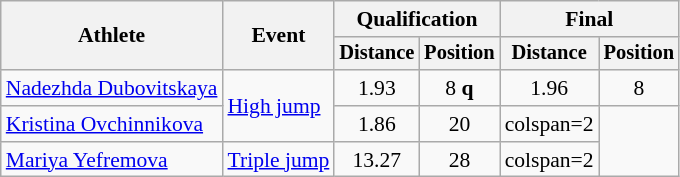<table class=wikitable style="font-size:90%">
<tr>
<th rowspan="2">Athlete</th>
<th rowspan="2">Event</th>
<th colspan="2">Qualification</th>
<th colspan="2">Final</th>
</tr>
<tr style="font-size:95%">
<th>Distance</th>
<th>Position</th>
<th>Distance</th>
<th>Position</th>
</tr>
<tr style=text-align:center>
<td style=text-align:left><a href='#'>Nadezhda Dubovitskaya</a></td>
<td style=text-align:left rowspan=2><a href='#'>High jump</a></td>
<td>1.93</td>
<td>8 <strong>q</strong></td>
<td>1.96</td>
<td>8</td>
</tr>
<tr style=text-align:center>
<td style=text-align:left><a href='#'>Kristina Ovchinnikova</a></td>
<td>1.86</td>
<td>20</td>
<td>colspan=2</td>
</tr>
<tr style=text-align:center>
<td style=text-align:left><a href='#'>Mariya Yefremova</a></td>
<td style=text-align:left><a href='#'>Triple jump</a></td>
<td>13.27</td>
<td>28</td>
<td>colspan=2</td>
</tr>
</table>
